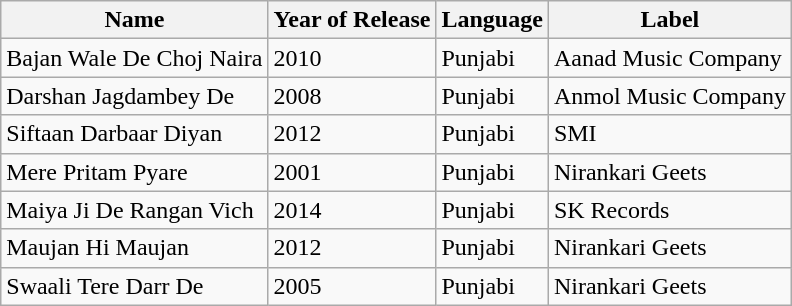<table class="wikitable">
<tr>
<th>Name</th>
<th>Year of Release</th>
<th>Language</th>
<th>Label</th>
</tr>
<tr>
<td>Bajan Wale De Choj Naira</td>
<td>2010</td>
<td>Punjabi</td>
<td>Aanad Music Company</td>
</tr>
<tr>
<td>Darshan Jagdambey De</td>
<td>2008</td>
<td>Punjabi</td>
<td>Anmol Music Company</td>
</tr>
<tr>
<td>Siftaan Darbaar Diyan</td>
<td>2012</td>
<td>Punjabi</td>
<td>SMI</td>
</tr>
<tr>
<td>Mere Pritam Pyare</td>
<td>2001</td>
<td>Punjabi</td>
<td>Nirankari Geets</td>
</tr>
<tr>
<td>Maiya Ji De Rangan Vich</td>
<td>2014</td>
<td>Punjabi</td>
<td>SK Records</td>
</tr>
<tr>
<td>Maujan Hi Maujan</td>
<td>2012</td>
<td>Punjabi</td>
<td>Nirankari Geets</td>
</tr>
<tr>
<td>Swaali Tere Darr De</td>
<td>2005</td>
<td>Punjabi</td>
<td>Nirankari Geets</td>
</tr>
</table>
